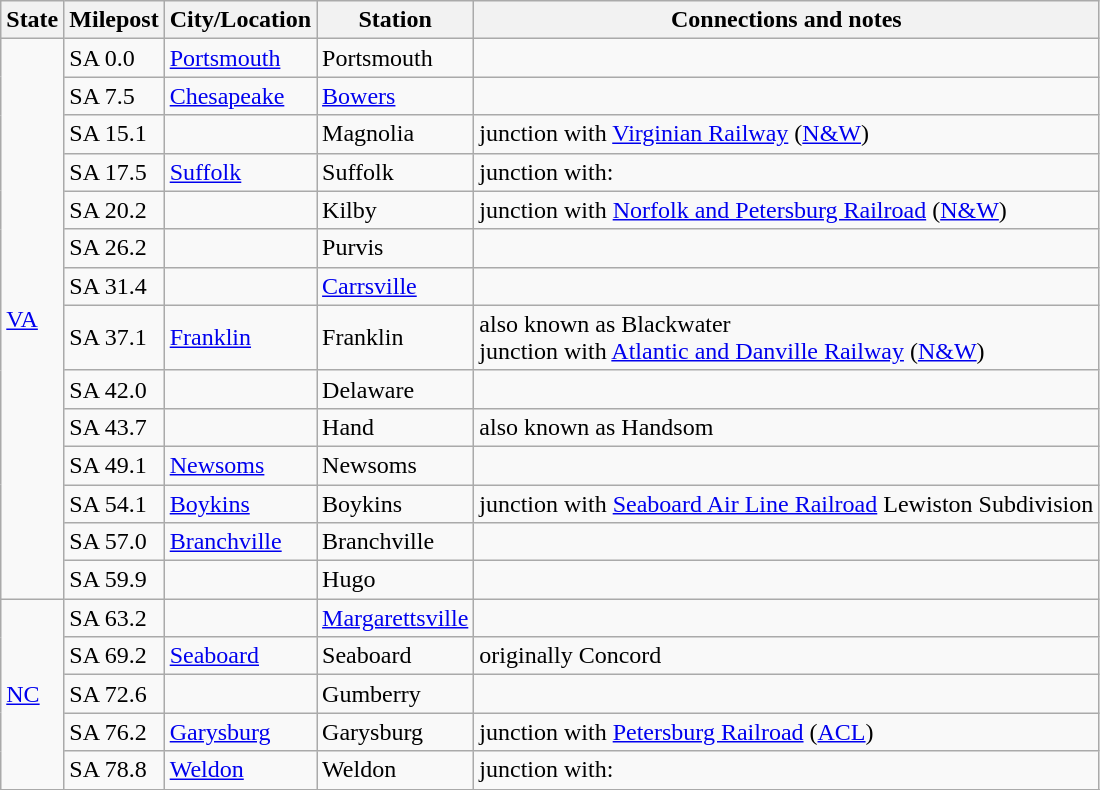<table class="wikitable">
<tr>
<th>State</th>
<th>Milepost</th>
<th>City/Location</th>
<th>Station</th>
<th>Connections and notes</th>
</tr>
<tr>
<td ! rowspan="14"><a href='#'>VA</a></td>
<td>SA 0.0</td>
<td><a href='#'>Portsmouth</a></td>
<td>Portsmouth</td>
<td></td>
</tr>
<tr>
<td>SA 7.5</td>
<td><a href='#'>Chesapeake</a></td>
<td><a href='#'>Bowers</a></td>
<td></td>
</tr>
<tr>
<td>SA 15.1</td>
<td></td>
<td>Magnolia</td>
<td>junction with <a href='#'>Virginian Railway</a> (<a href='#'>N&W</a>)</td>
</tr>
<tr>
<td>SA 17.5</td>
<td><a href='#'>Suffolk</a></td>
<td>Suffolk</td>
<td>junction with:<br></td>
</tr>
<tr>
<td>SA 20.2</td>
<td></td>
<td>Kilby</td>
<td>junction with <a href='#'>Norfolk and Petersburg Railroad</a> (<a href='#'>N&W</a>)</td>
</tr>
<tr>
<td>SA 26.2</td>
<td></td>
<td>Purvis</td>
<td></td>
</tr>
<tr>
<td>SA 31.4</td>
<td></td>
<td><a href='#'>Carrsville</a></td>
<td></td>
</tr>
<tr>
<td>SA 37.1</td>
<td><a href='#'>Franklin</a></td>
<td>Franklin</td>
<td>also known as Blackwater<br>junction with <a href='#'>Atlantic and Danville Railway</a> (<a href='#'>N&W</a>)</td>
</tr>
<tr>
<td>SA 42.0</td>
<td></td>
<td>Delaware</td>
<td></td>
</tr>
<tr>
<td>SA 43.7</td>
<td></td>
<td>Hand</td>
<td>also known as Handsom</td>
</tr>
<tr>
<td>SA 49.1</td>
<td><a href='#'>Newsoms</a></td>
<td>Newsoms</td>
<td></td>
</tr>
<tr>
<td>SA 54.1</td>
<td><a href='#'>Boykins</a></td>
<td>Boykins</td>
<td>junction with <a href='#'>Seaboard Air Line Railroad</a> Lewiston Subdivision</td>
</tr>
<tr>
<td>SA 57.0</td>
<td><a href='#'>Branchville</a></td>
<td>Branchville</td>
<td></td>
</tr>
<tr>
<td>SA 59.9</td>
<td></td>
<td>Hugo</td>
<td></td>
</tr>
<tr>
<td ! rowspan="5"><a href='#'>NC</a></td>
<td>SA 63.2</td>
<td></td>
<td><a href='#'>Margarettsville</a></td>
<td></td>
</tr>
<tr>
<td>SA 69.2</td>
<td><a href='#'>Seaboard</a></td>
<td>Seaboard</td>
<td>originally Concord</td>
</tr>
<tr>
<td>SA 72.6</td>
<td></td>
<td>Gumberry</td>
<td></td>
</tr>
<tr>
<td>SA 76.2</td>
<td><a href='#'>Garysburg</a></td>
<td>Garysburg</td>
<td>junction with <a href='#'>Petersburg Railroad</a> (<a href='#'>ACL</a>)</td>
</tr>
<tr>
<td>SA 78.8</td>
<td><a href='#'>Weldon</a></td>
<td>Weldon</td>
<td>junction with:<br></td>
</tr>
<tr>
</tr>
</table>
